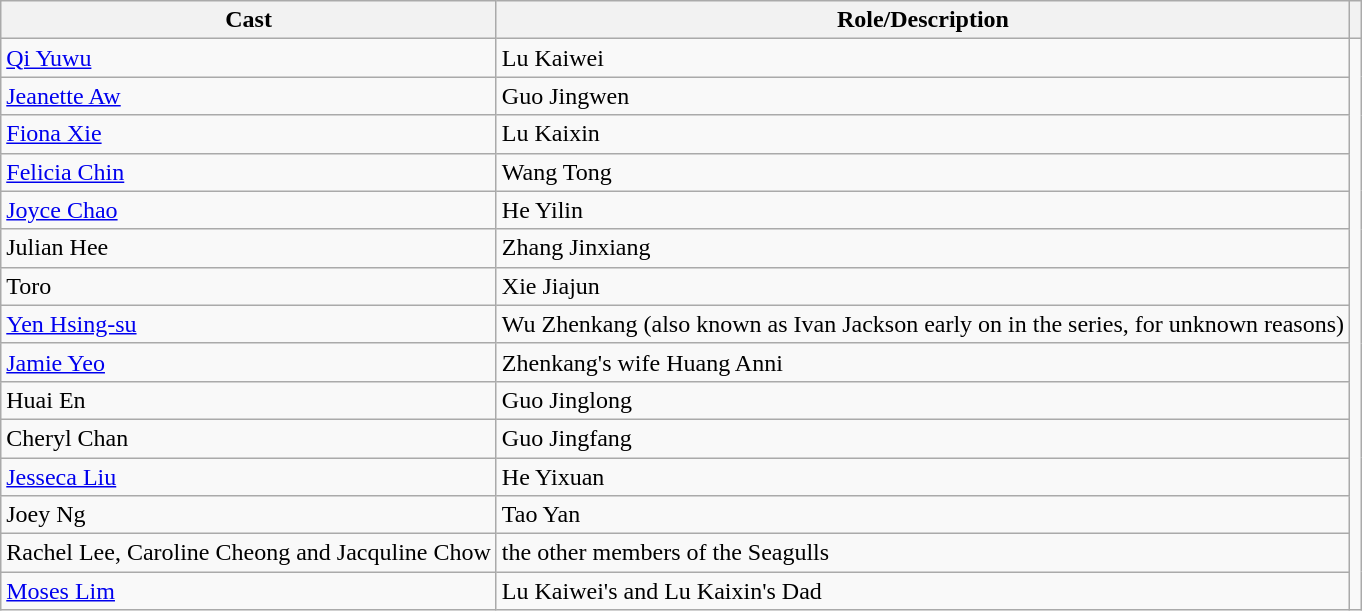<table class="wikitable">
<tr>
<th>Cast</th>
<th>Role/Description</th>
<th></th>
</tr>
<tr>
<td><a href='#'>Qi Yuwu</a></td>
<td>Lu Kaiwei</td>
</tr>
<tr>
<td><a href='#'>Jeanette Aw</a></td>
<td>Guo Jingwen</td>
</tr>
<tr>
<td><a href='#'>Fiona Xie</a></td>
<td>Lu Kaixin</td>
</tr>
<tr>
<td><a href='#'>Felicia Chin</a></td>
<td>Wang Tong</td>
</tr>
<tr>
<td><a href='#'>Joyce Chao</a></td>
<td>He Yilin</td>
</tr>
<tr>
<td>Julian Hee</td>
<td>Zhang Jinxiang</td>
</tr>
<tr>
<td>Toro</td>
<td>Xie Jiajun</td>
</tr>
<tr>
<td><a href='#'>Yen Hsing-su</a></td>
<td>Wu Zhenkang (also known as Ivan Jackson early on in the series, for unknown reasons)</td>
</tr>
<tr>
<td><a href='#'>Jamie Yeo</a></td>
<td>Zhenkang's wife Huang Anni</td>
</tr>
<tr>
<td>Huai En</td>
<td>Guo Jinglong</td>
</tr>
<tr>
<td>Cheryl Chan</td>
<td>Guo Jingfang</td>
</tr>
<tr>
<td><a href='#'>Jesseca Liu</a></td>
<td>He Yixuan</td>
</tr>
<tr>
<td>Joey Ng</td>
<td>Tao Yan</td>
</tr>
<tr>
<td>Rachel Lee, Caroline Cheong and Jacquline Chow</td>
<td>the other members of the Seagulls</td>
</tr>
<tr>
<td><a href='#'>Moses Lim</a></td>
<td>Lu Kaiwei's and Lu Kaixin's Dad</td>
</tr>
</table>
